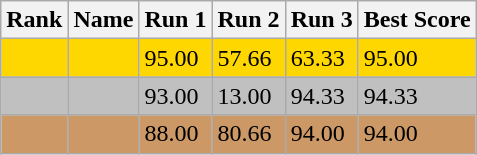<table class="wikitable">
<tr>
<th>Rank</th>
<th>Name</th>
<th>Run 1</th>
<th>Run 2</th>
<th>Run 3</th>
<th>Best Score</th>
</tr>
<tr style="background:gold;">
<td></td>
<td></td>
<td>95.00</td>
<td>57.66</td>
<td>63.33</td>
<td>95.00</td>
</tr>
<tr style="background:silver;">
<td></td>
<td></td>
<td>93.00</td>
<td>13.00</td>
<td>94.33</td>
<td>94.33</td>
</tr>
<tr style="background:#CC9966;">
<td></td>
<td></td>
<td>88.00</td>
<td>80.66</td>
<td>94.00</td>
<td>94.00</td>
</tr>
</table>
